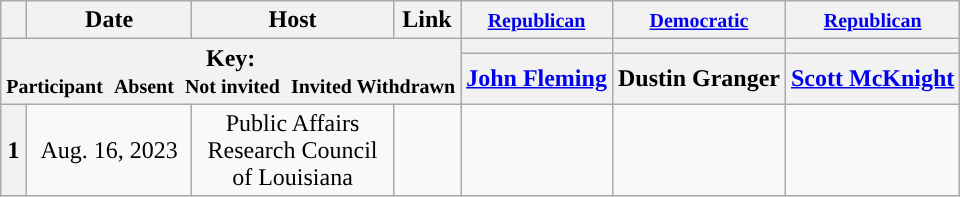<table class="wikitable" style="text-align:center;">
<tr>
<th scope="col"></th>
<th scope="col">Date</th>
<th scope="col">Host</th>
<th scope="col">Link</th>
<th scope="col"><small><a href='#'>Republican</a></small></th>
<th scope="col"><small><a href='#'>Democratic</a></small></th>
<th scope="col"><small><a href='#'>Republican</a></small></th>
</tr>
<tr>
<th colspan="4" rowspan="2">Key:<br> <small>Participant </small>  <small>Absent </small>  <small>Not invited </small>  <small>Invited  Withdrawn</small></th>
<th scope="col" style="background:"></th>
<th scope="col" style="background:"></th>
<th scope="col" style="background:"></th>
</tr>
<tr>
<th scope="col"><a href='#'>John Fleming</a></th>
<th scope="col">Dustin Granger</th>
<th scope="col"><a href='#'>Scott McKnight</a></th>
</tr>
<tr>
<th>1</th>
<td style="white-space:nowrap;">Aug. 16, 2023</td>
<td style="white-space:nowrap;">Public Affairs<br>Research Council<br>of Louisiana</td>
<td style="white-space:nowrap;"></td>
<td></td>
<td></td>
<td></td>
</tr>
</table>
